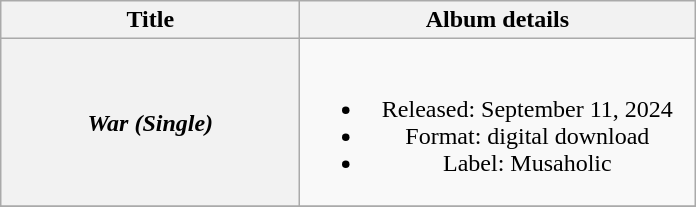<table class="wikitable plainrowheaders" style="text-align:center;" border="1">
<tr>
<th scope="col" style="width:12em;">Title</th>
<th scope="col" style="width:16em;">Album details</th>
</tr>
<tr>
<th scope="row"><em>War (Single)</em></th>
<td><br><ul><li>Released: September 11, 2024</li><li>Format: digital download</li><li>Label: Musaholic</li></ul></td>
</tr>
<tr>
</tr>
</table>
